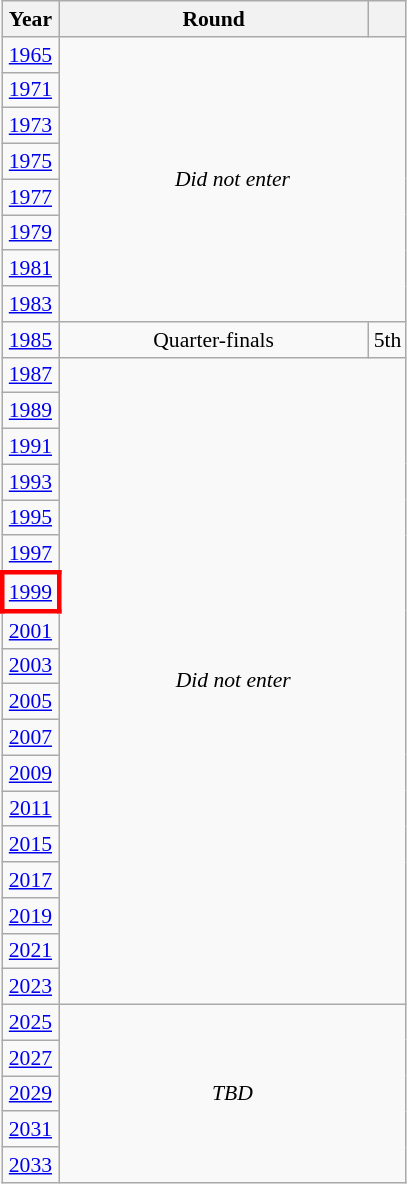<table class="wikitable" style="text-align: center; font-size:90%">
<tr>
<th>Year</th>
<th style="width:200px">Round</th>
<th></th>
</tr>
<tr>
<td><a href='#'>1965</a></td>
<td colspan="2" rowspan="8"><em>Did not enter</em></td>
</tr>
<tr>
<td><a href='#'>1971</a></td>
</tr>
<tr>
<td><a href='#'>1973</a></td>
</tr>
<tr>
<td><a href='#'>1975</a></td>
</tr>
<tr>
<td><a href='#'>1977</a></td>
</tr>
<tr>
<td><a href='#'>1979</a></td>
</tr>
<tr>
<td><a href='#'>1981</a></td>
</tr>
<tr>
<td><a href='#'>1983</a></td>
</tr>
<tr>
<td><a href='#'>1985</a></td>
<td>Quarter-finals</td>
<td>5th</td>
</tr>
<tr>
<td><a href='#'>1987</a></td>
<td colspan="2" rowspan="18"><em>Did not enter</em></td>
</tr>
<tr>
<td><a href='#'>1989</a></td>
</tr>
<tr>
<td><a href='#'>1991</a></td>
</tr>
<tr>
<td><a href='#'>1993</a></td>
</tr>
<tr>
<td><a href='#'>1995</a></td>
</tr>
<tr>
<td><a href='#'>1997</a></td>
</tr>
<tr>
<td style="border: 3px solid red"><a href='#'>1999</a></td>
</tr>
<tr>
<td><a href='#'>2001</a></td>
</tr>
<tr>
<td><a href='#'>2003</a></td>
</tr>
<tr>
<td><a href='#'>2005</a></td>
</tr>
<tr>
<td><a href='#'>2007</a></td>
</tr>
<tr>
<td><a href='#'>2009</a></td>
</tr>
<tr>
<td><a href='#'>2011</a></td>
</tr>
<tr>
<td><a href='#'>2015</a></td>
</tr>
<tr>
<td><a href='#'>2017</a></td>
</tr>
<tr>
<td><a href='#'>2019</a></td>
</tr>
<tr>
<td><a href='#'>2021</a></td>
</tr>
<tr>
<td><a href='#'>2023</a></td>
</tr>
<tr>
<td><a href='#'>2025</a></td>
<td colspan="2" rowspan="5"><em>TBD</em></td>
</tr>
<tr>
<td><a href='#'>2027</a></td>
</tr>
<tr>
<td><a href='#'>2029</a></td>
</tr>
<tr>
<td><a href='#'>2031</a></td>
</tr>
<tr>
<td><a href='#'>2033</a></td>
</tr>
</table>
